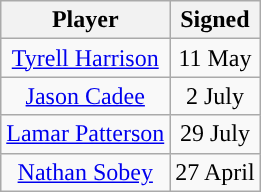<table class="wikitable sortable sortable" style="text-align: center">
<tr>
<th>Player</th>
<th>Signed</th>
</tr>
<tr>
<td><a href='#'>Tyrell Harrison</a></td>
<td>11 May</td>
</tr>
<tr>
<td><a href='#'>Jason Cadee</a></td>
<td>2 July</td>
</tr>
<tr>
<td><a href='#'>Lamar Patterson</a></td>
<td>29 July</td>
</tr>
<tr>
<td><a href='#'>Nathan Sobey</a></td>
<td>27 April</td>
</tr>
</table>
